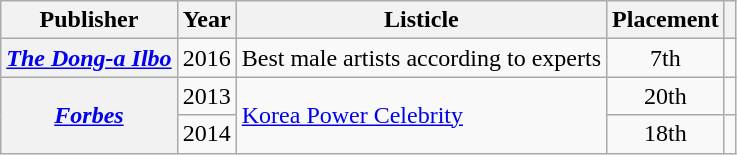<table class="wikitable plainrowheaders sortable" style="margin-right: 0;">
<tr>
<th scope="col">Publisher</th>
<th scope="col">Year</th>
<th scope="col">Listicle</th>
<th scope="col">Placement</th>
<th scope="col" class="unsortable"></th>
</tr>
<tr>
<th scope="row"><em><a href='#'>The Dong-a Ilbo</a></em></th>
<td>2016</td>
<td style="text-align:left;">Best male artists according to experts</td>
<td style="text-align:center;">7th</td>
<td style="text-align:center;"></td>
</tr>
<tr>
<th scope="row" rowspan="2"><em><a href='#'>Forbes</a></em></th>
<td>2013</td>
<td rowspan="2"><a href='#'>Korea Power Celebrity</a></td>
<td style="text-align:center;">20th</td>
<td style="text-align:center;"></td>
</tr>
<tr>
<td>2014</td>
<td style="text-align:center;">18th</td>
<td style="text-align:center;"></td>
</tr>
</table>
